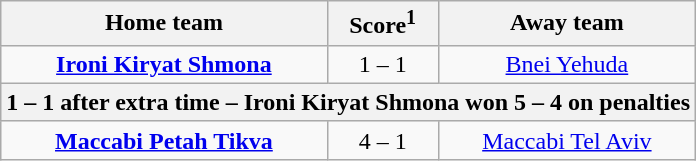<table class="wikitable" style="text-align: center">
<tr>
<th>Home team</th>
<th>Score<sup>1</sup></th>
<th>Away team</th>
</tr>
<tr>
<td><strong><a href='#'>Ironi Kiryat Shmona</a></strong></td>
<td>1 – 1</td>
<td><a href='#'>Bnei Yehuda</a></td>
</tr>
<tr>
<th colspan="3">1 – 1 after extra time – Ironi Kiryat Shmona won 5 – 4 on penalties</th>
</tr>
<tr>
<td><strong><a href='#'>Maccabi Petah Tikva</a></strong></td>
<td>4 – 1</td>
<td><a href='#'>Maccabi Tel Aviv</a></td>
</tr>
</table>
